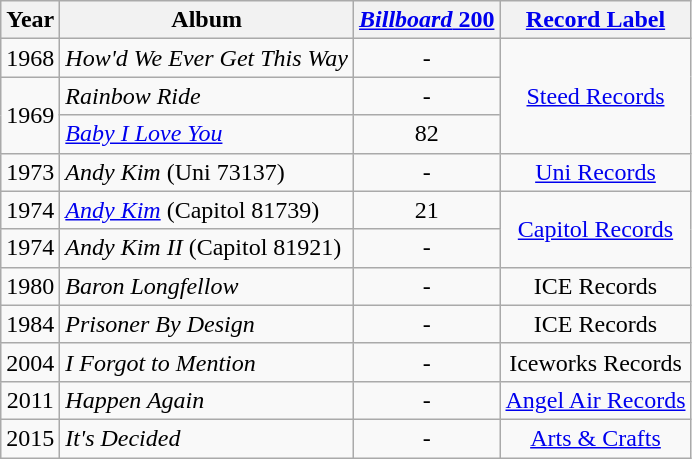<table class="wikitable" style=text-align:center;>
<tr>
<th>Year</th>
<th>Album</th>
<th><a href='#'><em>Billboard</em> 200</a></th>
<th><a href='#'>Record Label</a></th>
</tr>
<tr>
<td rowspan="1">1968</td>
<td align=left><em>How'd We Ever Get This Way</em></td>
<td>-</td>
<td rowspan="3"><a href='#'>Steed Records</a></td>
</tr>
<tr>
<td rowspan="2">1969</td>
<td align=left><em>Rainbow Ride</em></td>
<td>-</td>
</tr>
<tr>
<td align=left><em><a href='#'>Baby I Love You</a></em></td>
<td>82</td>
</tr>
<tr>
<td rowspan="1">1973</td>
<td align=left><em>Andy Kim</em> (Uni 73137)</td>
<td>-</td>
<td rowspan="1"><a href='#'>Uni Records</a></td>
</tr>
<tr>
<td rowspan="1">1974</td>
<td align=left><em><a href='#'>Andy Kim</a></em> (Capitol 81739)</td>
<td>21</td>
<td rowspan="2"><a href='#'>Capitol Records</a></td>
</tr>
<tr>
<td rowspan="1">1974</td>
<td align=left><em>Andy Kim II</em> (Capitol 81921)</td>
<td>-</td>
</tr>
<tr>
<td rowspan="1">1980</td>
<td align=left><em>Baron Longfellow</em></td>
<td>-</td>
<td rowspan="1">ICE Records</td>
</tr>
<tr>
<td rowspan="1">1984</td>
<td align=left><em>Prisoner By Design</em></td>
<td>-</td>
<td rowspan="1">ICE Records</td>
</tr>
<tr>
<td rowspan="1">2004</td>
<td align=left><em>I Forgot to Mention</em></td>
<td>-</td>
<td rowspan="1">Iceworks Records</td>
</tr>
<tr>
<td rowspan="1">2011</td>
<td align=left><em>Happen Again</em></td>
<td>-</td>
<td rowspan="1"><a href='#'>Angel Air Records</a></td>
</tr>
<tr>
<td rowspan="1">2015</td>
<td align=left><em>It's Decided</em></td>
<td>-</td>
<td rowspan="1"><a href='#'>Arts & Crafts</a></td>
</tr>
</table>
